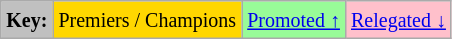<table class="wikitable">
<tr>
<td style="background:Silver;"><small><strong>Key:</strong></small></td>
<td style="background:Gold;"><small>Premiers / Champions</small></td>
<td style="background:PaleGreen;"><small><a href='#'>Promoted ↑</a></small></td>
<td style="background:Pink;"><small><a href='#'>Relegated ↓</a></small></td>
</tr>
</table>
